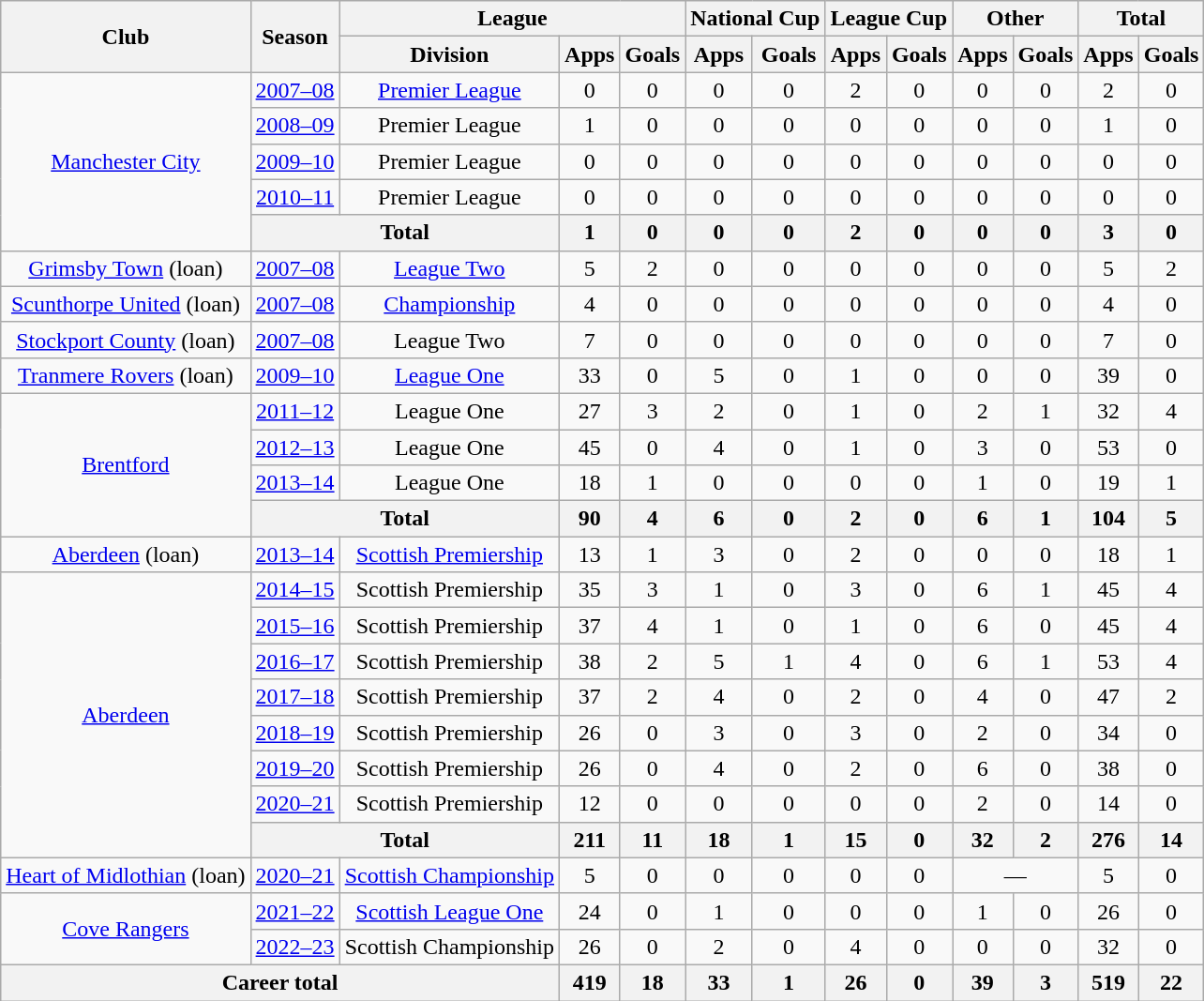<table class="wikitable" style="text-align: center;">
<tr>
<th rowspan=2>Club</th>
<th rowspan=2>Season</th>
<th colspan=3>League</th>
<th colspan=2>National Cup</th>
<th colspan=2>League Cup</th>
<th colspan=2>Other</th>
<th colspan=2>Total</th>
</tr>
<tr>
<th>Division</th>
<th>Apps</th>
<th>Goals</th>
<th>Apps</th>
<th>Goals</th>
<th>Apps</th>
<th>Goals</th>
<th>Apps</th>
<th>Goals</th>
<th>Apps</th>
<th>Goals</th>
</tr>
<tr>
<td rowspan=5><a href='#'>Manchester City</a></td>
<td><a href='#'>2007–08</a></td>
<td><a href='#'>Premier League</a></td>
<td>0</td>
<td>0</td>
<td>0</td>
<td>0</td>
<td>2</td>
<td>0</td>
<td>0</td>
<td>0</td>
<td>2</td>
<td>0</td>
</tr>
<tr>
<td><a href='#'>2008–09</a></td>
<td>Premier League</td>
<td>1</td>
<td>0</td>
<td>0</td>
<td>0</td>
<td>0</td>
<td>0</td>
<td>0</td>
<td>0</td>
<td>1</td>
<td>0</td>
</tr>
<tr>
<td><a href='#'>2009–10</a></td>
<td>Premier League</td>
<td>0</td>
<td>0</td>
<td>0</td>
<td>0</td>
<td>0</td>
<td>0</td>
<td>0</td>
<td>0</td>
<td>0</td>
<td>0</td>
</tr>
<tr>
<td><a href='#'>2010–11</a></td>
<td>Premier League</td>
<td>0</td>
<td>0</td>
<td>0</td>
<td>0</td>
<td>0</td>
<td>0</td>
<td>0</td>
<td>0</td>
<td>0</td>
<td>0</td>
</tr>
<tr>
<th colspan=2>Total</th>
<th>1</th>
<th>0</th>
<th>0</th>
<th>0</th>
<th>2</th>
<th>0</th>
<th>0</th>
<th>0</th>
<th>3</th>
<th>0</th>
</tr>
<tr>
<td><a href='#'>Grimsby Town</a> (loan)</td>
<td><a href='#'>2007–08</a></td>
<td><a href='#'>League Two</a></td>
<td>5</td>
<td>2</td>
<td>0</td>
<td>0</td>
<td>0</td>
<td>0</td>
<td>0</td>
<td>0</td>
<td>5</td>
<td>2</td>
</tr>
<tr>
<td><a href='#'>Scunthorpe United</a> (loan)</td>
<td><a href='#'>2007–08</a></td>
<td><a href='#'>Championship</a></td>
<td>4</td>
<td>0</td>
<td>0</td>
<td>0</td>
<td>0</td>
<td>0</td>
<td>0</td>
<td>0</td>
<td>4</td>
<td>0</td>
</tr>
<tr>
<td><a href='#'>Stockport County</a> (loan)</td>
<td><a href='#'>2007–08</a></td>
<td>League Two</td>
<td>7</td>
<td>0</td>
<td>0</td>
<td>0</td>
<td>0</td>
<td>0</td>
<td>0</td>
<td>0</td>
<td>7</td>
<td>0</td>
</tr>
<tr>
<td><a href='#'>Tranmere Rovers</a> (loan)</td>
<td><a href='#'>2009–10</a></td>
<td><a href='#'>League One</a></td>
<td>33</td>
<td>0</td>
<td>5</td>
<td>0</td>
<td>1</td>
<td>0</td>
<td>0</td>
<td>0</td>
<td>39</td>
<td>0</td>
</tr>
<tr>
<td rowspan=4><a href='#'>Brentford</a></td>
<td><a href='#'>2011–12</a></td>
<td>League One</td>
<td>27</td>
<td>3</td>
<td>2</td>
<td>0</td>
<td>1</td>
<td>0</td>
<td>2</td>
<td>1</td>
<td>32</td>
<td>4</td>
</tr>
<tr>
<td><a href='#'>2012–13</a></td>
<td>League One</td>
<td>45</td>
<td>0</td>
<td>4</td>
<td>0</td>
<td>1</td>
<td>0</td>
<td>3</td>
<td>0</td>
<td>53</td>
<td>0</td>
</tr>
<tr>
<td><a href='#'>2013–14</a></td>
<td>League One</td>
<td>18</td>
<td>1</td>
<td>0</td>
<td>0</td>
<td>0</td>
<td>0</td>
<td>1</td>
<td>0</td>
<td>19</td>
<td>1</td>
</tr>
<tr>
<th colspan=2>Total</th>
<th>90</th>
<th>4</th>
<th>6</th>
<th>0</th>
<th>2</th>
<th>0</th>
<th>6</th>
<th>1</th>
<th>104</th>
<th>5</th>
</tr>
<tr>
<td><a href='#'>Aberdeen</a> (loan)</td>
<td><a href='#'>2013–14</a></td>
<td><a href='#'>Scottish Premiership</a></td>
<td>13</td>
<td>1</td>
<td>3</td>
<td>0</td>
<td>2</td>
<td>0</td>
<td>0</td>
<td>0</td>
<td>18</td>
<td>1</td>
</tr>
<tr>
<td rowspan=8><a href='#'>Aberdeen</a></td>
<td><a href='#'>2014–15</a></td>
<td>Scottish Premiership</td>
<td>35</td>
<td>3</td>
<td>1</td>
<td>0</td>
<td>3</td>
<td>0</td>
<td>6</td>
<td>1</td>
<td>45</td>
<td>4</td>
</tr>
<tr>
<td><a href='#'>2015–16</a></td>
<td>Scottish Premiership</td>
<td>37</td>
<td>4</td>
<td>1</td>
<td>0</td>
<td>1</td>
<td>0</td>
<td>6</td>
<td>0</td>
<td>45</td>
<td>4</td>
</tr>
<tr>
<td><a href='#'>2016–17</a></td>
<td>Scottish Premiership</td>
<td>38</td>
<td>2</td>
<td>5</td>
<td>1</td>
<td>4</td>
<td>0</td>
<td>6</td>
<td>1</td>
<td>53</td>
<td>4</td>
</tr>
<tr>
<td><a href='#'>2017–18</a></td>
<td>Scottish Premiership</td>
<td>37</td>
<td>2</td>
<td>4</td>
<td>0</td>
<td>2</td>
<td>0</td>
<td>4</td>
<td>0</td>
<td>47</td>
<td>2</td>
</tr>
<tr>
<td><a href='#'>2018–19</a></td>
<td>Scottish Premiership</td>
<td>26</td>
<td>0</td>
<td>3</td>
<td>0</td>
<td>3</td>
<td>0</td>
<td>2</td>
<td>0</td>
<td>34</td>
<td>0</td>
</tr>
<tr>
<td><a href='#'>2019–20</a></td>
<td>Scottish Premiership</td>
<td>26</td>
<td>0</td>
<td>4</td>
<td>0</td>
<td>2</td>
<td>0</td>
<td>6</td>
<td>0</td>
<td>38</td>
<td>0</td>
</tr>
<tr>
<td><a href='#'>2020–21</a></td>
<td>Scottish Premiership</td>
<td>12</td>
<td>0</td>
<td>0</td>
<td>0</td>
<td>0</td>
<td>0</td>
<td>2</td>
<td>0</td>
<td>14</td>
<td>0</td>
</tr>
<tr>
<th colspan=2>Total</th>
<th>211</th>
<th>11</th>
<th>18</th>
<th>1</th>
<th>15</th>
<th>0</th>
<th>32</th>
<th>2</th>
<th>276</th>
<th>14</th>
</tr>
<tr>
<td><a href='#'>Heart of Midlothian</a> (loan)</td>
<td><a href='#'>2020–21</a></td>
<td><a href='#'>Scottish Championship</a></td>
<td>5</td>
<td>0</td>
<td>0</td>
<td>0</td>
<td>0</td>
<td>0</td>
<td colspan=2>—</td>
<td>5</td>
<td>0</td>
</tr>
<tr>
<td rowspan="2"><a href='#'>Cove Rangers</a></td>
<td><a href='#'>2021–22</a></td>
<td><a href='#'>Scottish League One</a></td>
<td>24</td>
<td>0</td>
<td>1</td>
<td>0</td>
<td>0</td>
<td>0</td>
<td>1</td>
<td>0</td>
<td>26</td>
<td>0</td>
</tr>
<tr>
<td><a href='#'>2022–23</a></td>
<td>Scottish Championship</td>
<td>26</td>
<td>0</td>
<td>2</td>
<td>0</td>
<td>4</td>
<td>0</td>
<td>0</td>
<td>0</td>
<td>32</td>
<td>0</td>
</tr>
<tr>
<th colspan="3">Career total</th>
<th>419</th>
<th>18</th>
<th>33</th>
<th>1</th>
<th>26</th>
<th>0</th>
<th>39</th>
<th>3</th>
<th>519</th>
<th>22</th>
</tr>
</table>
